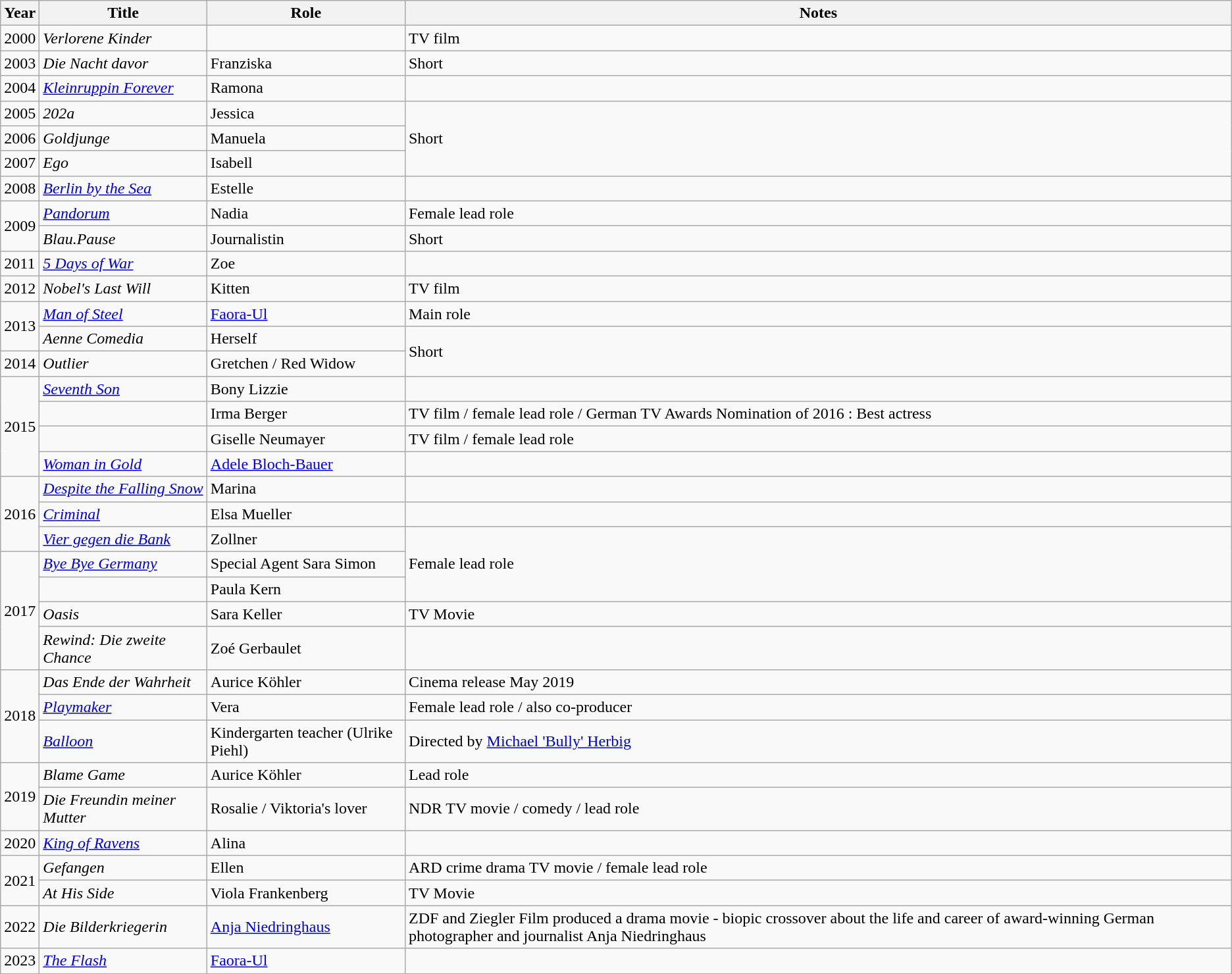<table class = "wikitable sortable">
<tr>
<th>Year</th>
<th>Title</th>
<th>Role</th>
<th class = "unsortable">Notes</th>
</tr>
<tr>
<td rowspan="1">2000</td>
<td><em>Verlorene Kinder</em></td>
<td></td>
<td>TV film</td>
</tr>
<tr>
<td rowspan="1">2003</td>
<td><em>Die Nacht davor</em></td>
<td>Franziska</td>
<td>Short</td>
</tr>
<tr>
<td rowspan="1">2004</td>
<td><em><a href='#'>Kleinruppin Forever</a></em></td>
<td>Ramona</td>
<td></td>
</tr>
<tr>
<td rowspan="1">2005</td>
<td><em>202a</em></td>
<td>Jessica</td>
<td rowspan="3">Short</td>
</tr>
<tr>
<td rowspan="1">2006</td>
<td><em>Goldjunge</em></td>
<td>Manuela</td>
</tr>
<tr>
<td rowspan="1">2007</td>
<td><em>Ego</em></td>
<td>Isabell</td>
</tr>
<tr>
<td rowspan="1">2008</td>
<td><em><a href='#'>Berlin by the Sea</a></em></td>
<td>Estelle</td>
<td></td>
</tr>
<tr>
<td rowspan="2">2009</td>
<td><em><a href='#'>Pandorum</a></em></td>
<td>Nadia</td>
<td>Female lead role</td>
</tr>
<tr>
<td><em>Blau.Pause</em></td>
<td>Journalistin</td>
<td>Short</td>
</tr>
<tr>
<td rowspan="1">2011</td>
<td><em><a href='#'>5 Days of War</a></em></td>
<td>Zoe</td>
<td></td>
</tr>
<tr>
<td rowspan="1">2012</td>
<td><em>Nobel's Last Will</em></td>
<td>Kitten</td>
<td>TV film</td>
</tr>
<tr>
<td rowspan="2">2013</td>
<td><em><a href='#'>Man of Steel</a></em></td>
<td><a href='#'>Faora-Ul</a></td>
<td>Main role</td>
</tr>
<tr>
<td><em>Aenne Comedia</em></td>
<td>Herself</td>
<td rowspan="2">Short</td>
</tr>
<tr>
<td rowspan="1">2014</td>
<td><em>Outlier</em></td>
<td>Gretchen / Red Widow</td>
</tr>
<tr>
<td rowspan="4">2015</td>
<td><em><a href='#'>Seventh Son</a></em></td>
<td>Bony Lizzie</td>
<td></td>
</tr>
<tr>
<td><em></em></td>
<td>Irma Berger</td>
<td>TV film / female lead role / German TV Awards Nomination of 2016 : Best actress</td>
</tr>
<tr>
<td><em></em></td>
<td>Giselle Neumayer</td>
<td>TV film / female lead role</td>
</tr>
<tr>
<td><em><a href='#'>Woman in Gold</a></em></td>
<td><a href='#'>Adele Bloch-Bauer</a></td>
<td></td>
</tr>
<tr>
<td rowspan="3">2016</td>
<td><em><a href='#'>Despite the Falling Snow</a></em></td>
<td>Marina</td>
<td></td>
</tr>
<tr>
<td><em><a href='#'>Criminal</a></em></td>
<td>Elsa Mueller</td>
<td></td>
</tr>
<tr>
<td><em><a href='#'>Vier gegen die Bank</a></em></td>
<td>Zollner</td>
<td rowspan="3">Female lead role</td>
</tr>
<tr>
<td rowspan="4">2017</td>
<td><em><a href='#'>Bye Bye Germany</a></em></td>
<td>Special Agent Sara Simon</td>
</tr>
<tr>
<td><em></em></td>
<td>Paula Kern</td>
</tr>
<tr>
<td><em>Oasis</em></td>
<td>Sara Keller</td>
<td>TV Movie</td>
</tr>
<tr>
<td><em>Rewind: Die zweite Chance</em></td>
<td>Zoé Gerbaulet</td>
<td></td>
</tr>
<tr>
<td rowspan="3">2018</td>
<td><em>Das Ende der Wahrheit</em></td>
<td>Aurice Köhler</td>
<td>Cinema release May 2019</td>
</tr>
<tr>
<td><em><a href='#'>Playmaker</a></em></td>
<td>Vera</td>
<td>Female lead role / also co-producer</td>
</tr>
<tr>
<td><em><a href='#'>Balloon</a></em></td>
<td>Kindergarten teacher (Ulrike Piehl)</td>
<td>Directed by <a href='#'>Michael 'Bully' Herbig</a></td>
</tr>
<tr>
<td rowspan="2">2019</td>
<td><em>Blame Game</em></td>
<td>Aurice Köhler</td>
<td>Lead role</td>
</tr>
<tr>
<td><em>Die Freundin meiner Mutter</em></td>
<td>Rosalie / Viktoria's lover</td>
<td>NDR TV movie  / comedy / lead role</td>
</tr>
<tr>
<td rowspan="1">2020</td>
<td><em><a href='#'>King of Ravens</a></em></td>
<td>Alina</td>
<td></td>
</tr>
<tr>
<td rowspan="2">2021</td>
<td><em>Gefangen</em></td>
<td>Ellen</td>
<td>ARD crime drama TV movie / female lead role</td>
</tr>
<tr>
<td><em>At His Side</em></td>
<td>Viola Frankenberg</td>
<td>TV Movie</td>
</tr>
<tr>
<td rowspan="1">2022</td>
<td><em>Die Bilderkriegerin</em></td>
<td><a href='#'>Anja Niedringhaus</a></td>
<td>ZDF and Ziegler Film produced a drama movie - biopic crossover about the life and career of award-winning German photographer and journalist Anja Niedringhaus</td>
</tr>
<tr>
<td rowspan="1">2023</td>
<td><em><a href='#'>The Flash</a></em></td>
<td><a href='#'>Faora-Ul</a></td>
<td></td>
</tr>
</table>
